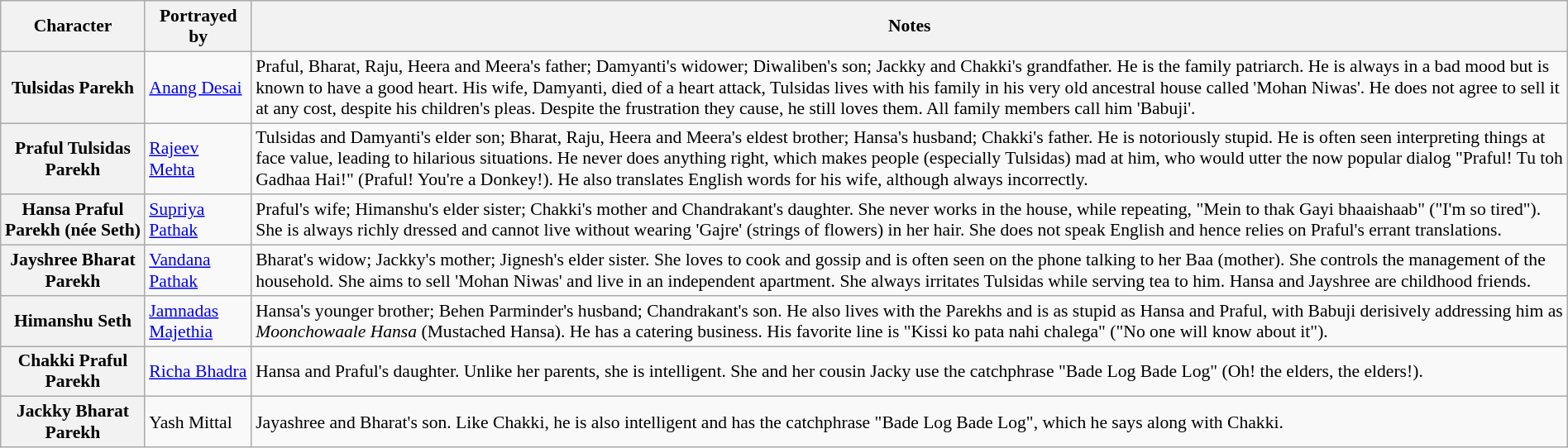<table class="wikitable plainrowheaders" style="font-size:90%" width=100%;>
<tr>
<th scope="col">Character</th>
<th scope="col">Portrayed by</th>
<th scope="col">Notes</th>
</tr>
<tr>
<th scope="col">Tulsidas Parekh</th>
<td><a href='#'>Anang Desai</a></td>
<td>Praful, Bharat, Raju, Heera and Meera's father; Damyanti's widower; Diwaliben's son; Jackky and Chakki's grandfather. He is the family patriarch. He is always in a bad mood but is known to have a good heart. His wife, Damyanti, died of a heart attack, Tulsidas lives with his family in his very old ancestral house called 'Mohan Niwas'. He does not agree to sell it at any cost, despite his children's pleas. Despite the frustration they cause, he still loves them. All family members call him 'Babuji'.</td>
</tr>
<tr>
<th scope="col">Praful Tulsidas Parekh</th>
<td><a href='#'>Rajeev Mehta</a></td>
<td>Tulsidas and Damyanti's elder son; Bharat, Raju, Heera and Meera's eldest brother; Hansa's husband; Chakki's father. He is notoriously stupid. He is often seen interpreting things at face value, leading to hilarious situations. He never does anything right, which makes people (especially Tulsidas) mad at him, who would utter the now popular dialog "Praful! Tu toh Gadhaa Hai!" (Praful! You're a Donkey!). He also translates English words for his wife, although always incorrectly.</td>
</tr>
<tr>
<th scope="col">Hansa Praful Parekh (née Seth)</th>
<td><a href='#'>Supriya Pathak</a></td>
<td>Praful's wife; Himanshu's elder sister; Chakki's mother and Chandrakant's daughter. She never works in the house, while repeating, "Mein to thak Gayi bhaaishaab" ("I'm so tired"). She is always richly dressed and cannot live without wearing 'Gajre' (strings of flowers) in her hair. She does not speak English and hence relies on Praful's errant translations.</td>
</tr>
<tr>
<th scope="col">Jayshree Bharat Parekh</th>
<td><a href='#'>Vandana Pathak</a></td>
<td>Bharat's widow; Jackky's mother; Jignesh's elder sister. She loves to cook and gossip and is often seen on the phone talking to her Baa (mother). She controls the management of the household. She aims to sell 'Mohan Niwas' and live in an independent apartment. She always irritates Tulsidas while serving tea to him. Hansa and Jayshree are childhood friends.</td>
</tr>
<tr>
<th scope="col">Himanshu Seth</th>
<td><a href='#'>Jamnadas Majethia</a></td>
<td>Hansa's younger brother; Behen Parminder's husband; Chandrakant's son. He also lives with the Parekhs and is as stupid as Hansa and Praful, with Babuji derisively addressing him as <em>Moonchowaale Hansa</em> (Mustached Hansa). He has a catering business. His favorite line is "Kissi ko pata nahi chalega" ("No one will know about it").</td>
</tr>
<tr>
<th scope="col">Chakki Praful Parekh</th>
<td><a href='#'>Richa Bhadra</a></td>
<td>Hansa and Praful's daughter. Unlike her parents, she is intelligent. She and her cousin Jacky use the catchphrase "Bade Log Bade Log" (Oh! the elders, the elders!).</td>
</tr>
<tr>
<th scope="col">Jackky Bharat Parekh</th>
<td>Yash Mittal</td>
<td>Jayashree and Bharat's son. Like Chakki, he is also intelligent and has the catchphrase "Bade Log Bade Log", which he says along with Chakki.</td>
</tr>
</table>
